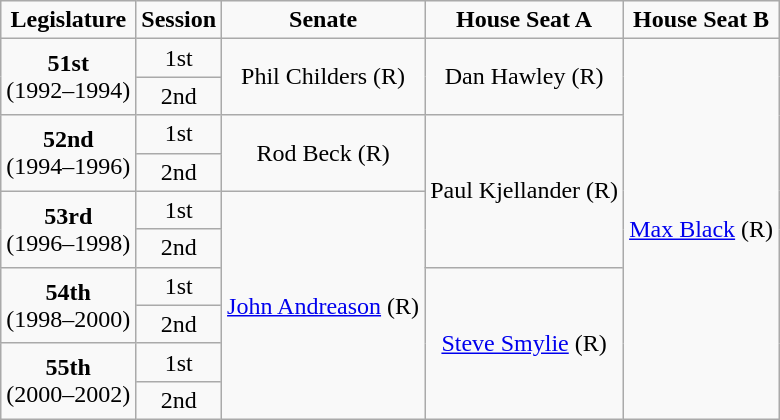<table class=wikitable style="text-align:center">
<tr>
<td><strong>Legislature</strong></td>
<td><strong>Session</strong></td>
<td><strong>Senate</strong></td>
<td><strong>House Seat A</strong></td>
<td><strong>House Seat B</strong></td>
</tr>
<tr>
<td rowspan="2" colspan="1" style="text-align: center;"><strong>51st</strong> <br> (1992–1994)</td>
<td>1st</td>
<td rowspan="2" colspan="1" style="text-align: center;" >Phil Childers (R)</td>
<td rowspan="2" colspan="1" style="text-align: center;" >Dan Hawley (R)</td>
<td rowspan="10" colspan="1" style="text-align: center;" ><a href='#'>Max Black</a> (R)</td>
</tr>
<tr>
<td>2nd</td>
</tr>
<tr>
<td rowspan="2" colspan="1" style="text-align: center;"><strong>52nd</strong> <br> (1994–1996)</td>
<td>1st</td>
<td rowspan="2" colspan="1" style="text-align: center;" >Rod Beck (R)</td>
<td rowspan="4" colspan="1" style="text-align: center;" >Paul Kjellander (R)</td>
</tr>
<tr>
<td>2nd</td>
</tr>
<tr>
<td rowspan="2" colspan="1" style="text-align: center;"><strong>53rd</strong> <br> (1996–1998)</td>
<td>1st</td>
<td rowspan="6" colspan="1" style="text-align: center;" ><a href='#'>John Andreason</a> (R)</td>
</tr>
<tr>
<td>2nd</td>
</tr>
<tr>
<td rowspan="2" colspan="1" style="text-align: center;"><strong>54th</strong> <br> (1998–2000)</td>
<td>1st</td>
<td rowspan="4" colspan="1" style="text-align: center;" ><a href='#'>Steve Smylie</a> (R)</td>
</tr>
<tr>
<td>2nd</td>
</tr>
<tr>
<td rowspan="2" colspan="1" style="text-align: center;"><strong>55th</strong> <br> (2000–2002)</td>
<td>1st</td>
</tr>
<tr>
<td>2nd</td>
</tr>
</table>
